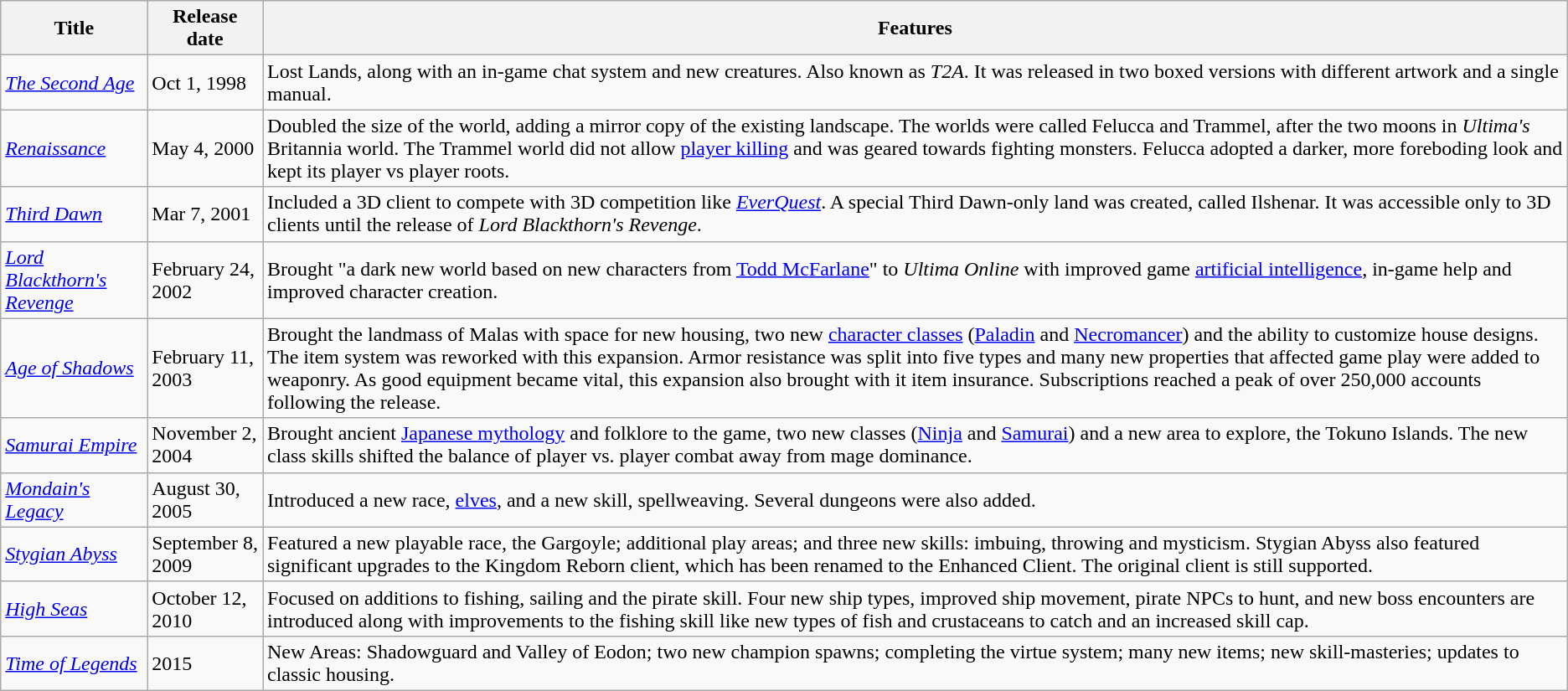<table class="wikitable">
<tr>
<th>Title</th>
<th>Release date</th>
<th>Features</th>
</tr>
<tr>
<td><em><a href='#'>The Second Age</a></em></td>
<td>Oct 1, 1998</td>
<td>Lost Lands, along with an in-game chat system and new creatures. Also known as <em>T2A</em>. It was released in two boxed versions with different artwork and a single manual.</td>
</tr>
<tr>
<td><em><a href='#'>Renaissance</a></em></td>
<td>May 4, 2000</td>
<td>Doubled the size of the world, adding a mirror copy of the existing landscape. The worlds were called Felucca and Trammel, after the two moons in <em>Ultima's</em> Britannia world. The Trammel world did not allow <a href='#'>player killing</a> and was geared towards fighting monsters. Felucca adopted a darker, more foreboding look and kept its player vs player roots.</td>
</tr>
<tr>
<td><em><a href='#'>Third Dawn</a></em></td>
<td>Mar 7, 2001</td>
<td>Included a 3D client to compete with 3D competition like <em><a href='#'>EverQuest</a></em>. A special Third Dawn-only land was created, called Ilshenar. It was accessible only to 3D clients until the release of <em>Lord Blackthorn's Revenge</em>.</td>
</tr>
<tr>
<td><em><a href='#'>Lord Blackthorn's Revenge</a></em></td>
<td>February 24, 2002</td>
<td>Brought "a dark new world based on new characters from <a href='#'>Todd McFarlane</a>" to <em>Ultima Online</em> with improved game <a href='#'>artificial intelligence</a>, in-game help and improved character creation.</td>
</tr>
<tr>
<td><em><a href='#'>Age of Shadows</a></em></td>
<td>February 11, 2003</td>
<td>Brought the landmass of Malas with space for new housing, two new <a href='#'>character classes</a> (<a href='#'>Paladin</a> and <a href='#'>Necromancer</a>) and the ability to customize house designs. The item system was reworked with this expansion. Armor resistance was split into five types and many new properties that affected game play were added to weaponry. As good equipment became vital, this expansion also brought with it item insurance. Subscriptions reached a peak of over 250,000 accounts following the release.</td>
</tr>
<tr>
<td><em><a href='#'>Samurai Empire</a></em></td>
<td>November 2, 2004</td>
<td>Brought ancient <a href='#'>Japanese mythology</a> and folklore to the game, two new classes (<a href='#'>Ninja</a> and <a href='#'>Samurai</a>) and a new area to explore, the Tokuno Islands. The new class skills shifted the balance of player vs. player combat away from mage dominance.</td>
</tr>
<tr>
<td><em><a href='#'>Mondain's Legacy</a></em></td>
<td>August 30, 2005</td>
<td>Introduced a new race, <a href='#'>elves</a>, and a new skill, spellweaving. Several dungeons were also added.</td>
</tr>
<tr>
<td><em><a href='#'>Stygian Abyss</a></em></td>
<td>September 8, 2009</td>
<td>Featured a new playable race, the Gargoyle; additional play areas; and three new skills: imbuing, throwing and mysticism. Stygian Abyss also featured significant upgrades to the Kingdom Reborn client, which has been renamed to the Enhanced Client. The original client is still supported.</td>
</tr>
<tr>
<td><em><a href='#'>High Seas</a></em></td>
<td>October 12, 2010</td>
<td>Focused on additions to fishing, sailing and the pirate skill. Four new ship types, improved ship movement, pirate NPCs to hunt, and new boss encounters are introduced along with improvements to the fishing skill like new types of fish and crustaceans to catch and an increased skill cap.</td>
</tr>
<tr>
<td><em><a href='#'>Time of Legends</a></em></td>
<td>2015</td>
<td>New Areas: Shadowguard and Valley of Eodon; two new champion spawns; completing the virtue system; many new items; new skill-masteries; updates to classic housing.</td>
</tr>
</table>
